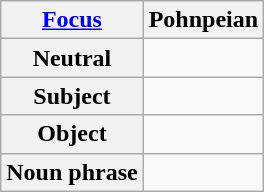<table class="wikitable">
<tr>
<th><a href='#'>Focus</a></th>
<th>Pohnpeian</th>
</tr>
<tr>
<th>Neutral</th>
<td></td>
</tr>
<tr>
<th>Subject</th>
<td></td>
</tr>
<tr>
<th>Object</th>
<td></td>
</tr>
<tr>
<th>Noun phrase</th>
<td></td>
</tr>
</table>
